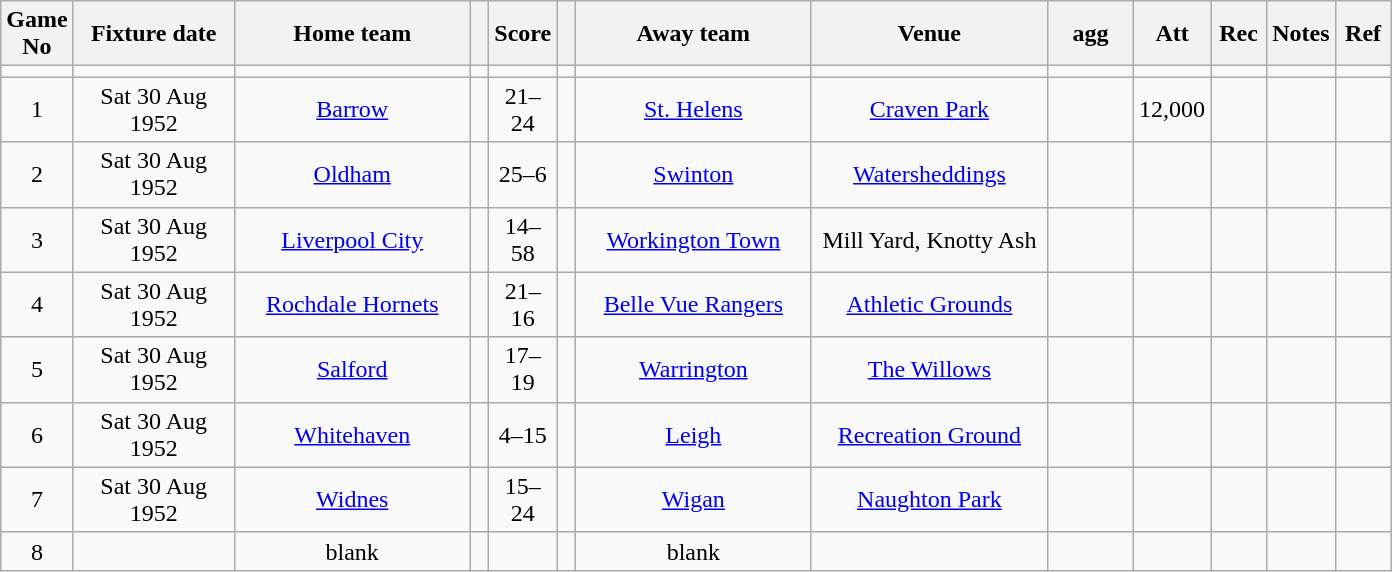<table class="wikitable" style="text-align:center;">
<tr>
<th width=20 abbr="No">Game No</th>
<th width=100 abbr="Date">Fixture date</th>
<th width=150 abbr="Home team">Home team</th>
<th width=5 abbr="space"></th>
<th width=20 abbr="Score">Score</th>
<th width=5 abbr="space"></th>
<th width=150 abbr="Away team">Away team</th>
<th width=150 abbr="Venue">Venue</th>
<th width=50 abbr="agg">agg</th>
<th width=30 abbr="Att">Att</th>
<th width=30 abbr="Rec">Rec</th>
<th width=20 abbr="Notes">Notes</th>
<th width=30 abbr="Ref">Ref</th>
</tr>
<tr>
<td></td>
<td></td>
<td></td>
<td></td>
<td></td>
<td></td>
<td></td>
<td></td>
<td></td>
<td></td>
<td></td>
<td></td>
</tr>
<tr>
<td>1</td>
<td>Sat 30 Aug 1952</td>
<td><a href='#'>Barrow</a></td>
<td></td>
<td>21–24</td>
<td></td>
<td><a href='#'>St. Helens</a></td>
<td><a href='#'>Craven Park</a></td>
<td></td>
<td>12,000</td>
<td></td>
<td></td>
<td></td>
</tr>
<tr>
<td>2</td>
<td>Sat 30 Aug 1952</td>
<td><a href='#'>Oldham</a></td>
<td></td>
<td>25–6</td>
<td></td>
<td><a href='#'>Swinton</a></td>
<td><a href='#'>Watersheddings</a></td>
<td></td>
<td></td>
<td></td>
<td></td>
<td></td>
</tr>
<tr>
<td>3</td>
<td>Sat 30 Aug 1952</td>
<td><a href='#'>Liverpool City</a></td>
<td></td>
<td>14–58</td>
<td></td>
<td><a href='#'>Workington Town</a></td>
<td>Mill Yard, Knotty Ash</td>
<td></td>
<td></td>
<td></td>
<td></td>
<td></td>
</tr>
<tr>
<td>4</td>
<td>Sat 30 Aug 1952</td>
<td><a href='#'>Rochdale Hornets</a></td>
<td></td>
<td>21–16</td>
<td></td>
<td><a href='#'>Belle Vue Rangers</a></td>
<td><a href='#'>Athletic Grounds</a></td>
<td></td>
<td></td>
<td></td>
<td></td>
<td></td>
</tr>
<tr>
<td>5</td>
<td>Sat 30 Aug 1952</td>
<td><a href='#'>Salford</a></td>
<td></td>
<td>17–19</td>
<td></td>
<td><a href='#'>Warrington</a></td>
<td><a href='#'>The Willows</a></td>
<td></td>
<td></td>
<td></td>
<td></td>
<td></td>
</tr>
<tr>
<td>6</td>
<td>Sat 30 Aug 1952</td>
<td><a href='#'>Whitehaven</a></td>
<td></td>
<td>4–15</td>
<td></td>
<td><a href='#'>Leigh</a></td>
<td><a href='#'>Recreation Ground</a></td>
<td></td>
<td></td>
<td></td>
<td></td>
<td></td>
</tr>
<tr>
<td>7</td>
<td>Sat 30 Aug 1952</td>
<td><a href='#'>Widnes</a></td>
<td></td>
<td>15–24</td>
<td></td>
<td><a href='#'>Wigan</a></td>
<td><a href='#'>Naughton Park</a></td>
<td></td>
<td></td>
<td></td>
<td></td>
<td></td>
</tr>
<tr>
<td>8</td>
<td></td>
<td>blank</td>
<td></td>
<td></td>
<td></td>
<td>blank</td>
<td></td>
<td></td>
<td></td>
<td></td>
<td></td>
<td></td>
</tr>
</table>
